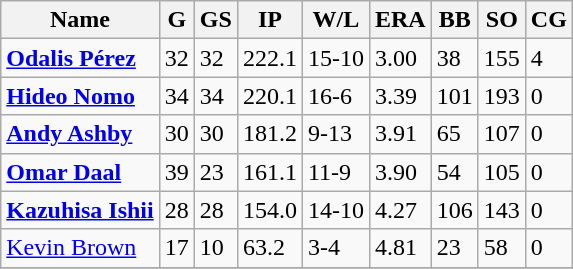<table class="wikitable sortable" style="text-align:left">
<tr>
<th>Name</th>
<th>G</th>
<th>GS</th>
<th>IP</th>
<th>W/L</th>
<th>ERA</th>
<th>BB</th>
<th>SO</th>
<th>CG</th>
</tr>
<tr>
<td><strong><a href='#'>Odalis Pérez</a></strong></td>
<td>32</td>
<td>32</td>
<td>222.1</td>
<td>15-10</td>
<td>3.00</td>
<td>38</td>
<td>155</td>
<td>4</td>
</tr>
<tr>
<td><strong><a href='#'>Hideo Nomo</a></strong></td>
<td>34</td>
<td>34</td>
<td>220.1</td>
<td>16-6</td>
<td>3.39</td>
<td>101</td>
<td>193</td>
<td>0</td>
</tr>
<tr>
<td><strong><a href='#'>Andy Ashby</a>	</strong></td>
<td>30</td>
<td>30</td>
<td>181.2</td>
<td>9-13</td>
<td>3.91</td>
<td>65</td>
<td>107</td>
<td>0</td>
</tr>
<tr>
<td><strong><a href='#'>Omar Daal</a>	</strong></td>
<td>39</td>
<td>23</td>
<td>161.1</td>
<td>11-9</td>
<td>3.90</td>
<td>54</td>
<td>105</td>
<td>0</td>
</tr>
<tr>
<td><strong><a href='#'>Kazuhisa Ishii</a></strong></td>
<td>28</td>
<td>28</td>
<td>154.0</td>
<td>14-10</td>
<td>4.27</td>
<td>106</td>
<td>143</td>
<td>0</td>
</tr>
<tr>
<td><a href='#'>Kevin Brown</a></td>
<td>17</td>
<td>10</td>
<td>63.2</td>
<td>3-4</td>
<td>4.81</td>
<td>23</td>
<td>58</td>
<td>0</td>
</tr>
<tr>
</tr>
</table>
